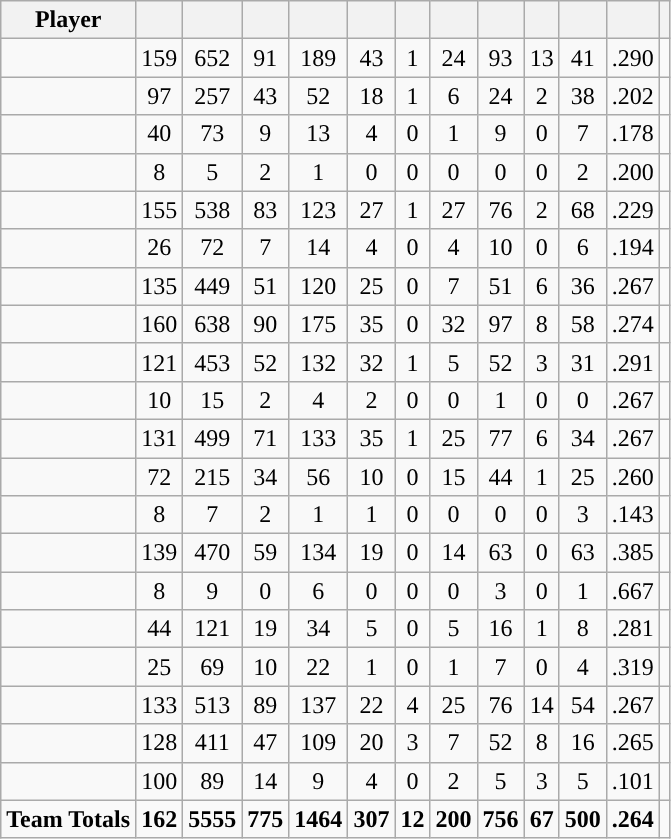<table class="wikitable sortable">
<tr>
<th>Player</th>
<th></th>
<th></th>
<th></th>
<th></th>
<th></th>
<th></th>
<th></th>
<th></th>
<th></th>
<th></th>
<th></th>
<th></th>
</tr>
<tr align=center>
<td></td>
<td>159</td>
<td>652</td>
<td>91</td>
<td>189</td>
<td>43</td>
<td>1</td>
<td>24</td>
<td>93</td>
<td>13</td>
<td>41</td>
<td>.290</td>
<td></td>
</tr>
<tr align=center>
<td></td>
<td>97</td>
<td>257</td>
<td>43</td>
<td>52</td>
<td>18</td>
<td>1</td>
<td>6</td>
<td>24</td>
<td>2</td>
<td>38</td>
<td>.202</td>
<td></td>
</tr>
<tr align=center>
<td></td>
<td>40</td>
<td>73</td>
<td>9</td>
<td>13</td>
<td>4</td>
<td>0</td>
<td>1</td>
<td>9</td>
<td>0</td>
<td>7</td>
<td>.178</td>
<td></td>
</tr>
<tr align=center>
<td></td>
<td>8</td>
<td>5</td>
<td>2</td>
<td>1</td>
<td>0</td>
<td>0</td>
<td>0</td>
<td>0</td>
<td>0</td>
<td>2</td>
<td>.200</td>
<td></td>
</tr>
<tr align=center>
<td></td>
<td>155</td>
<td>538</td>
<td>83</td>
<td>123</td>
<td>27</td>
<td>1</td>
<td>27</td>
<td>76</td>
<td>2</td>
<td>68</td>
<td>.229</td>
<td></td>
</tr>
<tr align=center>
<td></td>
<td>26</td>
<td>72</td>
<td>7</td>
<td>14</td>
<td>4</td>
<td>0</td>
<td>4</td>
<td>10</td>
<td>0</td>
<td>6</td>
<td>.194</td>
<td></td>
</tr>
<tr align=center>
<td></td>
<td>135</td>
<td>449</td>
<td>51</td>
<td>120</td>
<td>25</td>
<td>0</td>
<td>7</td>
<td>51</td>
<td>6</td>
<td>36</td>
<td>.267</td>
<td></td>
</tr>
<tr align=center>
<td></td>
<td>160</td>
<td>638</td>
<td>90</td>
<td>175</td>
<td>35</td>
<td>0</td>
<td>32</td>
<td>97</td>
<td>8</td>
<td>58</td>
<td>.274</td>
<td></td>
</tr>
<tr align=center>
<td></td>
<td>121</td>
<td>453</td>
<td>52</td>
<td>132</td>
<td>32</td>
<td>1</td>
<td>5</td>
<td>52</td>
<td>3</td>
<td>31</td>
<td>.291</td>
<td></td>
</tr>
<tr align=center>
<td></td>
<td>10</td>
<td>15</td>
<td>2</td>
<td>4</td>
<td>2</td>
<td>0</td>
<td>0</td>
<td>1</td>
<td>0</td>
<td>0</td>
<td>.267</td>
<td></td>
</tr>
<tr align=center>
<td></td>
<td>131</td>
<td>499</td>
<td>71</td>
<td>133</td>
<td>35</td>
<td>1</td>
<td>25</td>
<td>77</td>
<td>6</td>
<td>34</td>
<td>.267</td>
<td></td>
</tr>
<tr align=center>
<td></td>
<td>72</td>
<td>215</td>
<td>34</td>
<td>56</td>
<td>10</td>
<td>0</td>
<td>15</td>
<td>44</td>
<td>1</td>
<td>25</td>
<td>.260</td>
<td></td>
</tr>
<tr align=center>
<td></td>
<td>8</td>
<td>7</td>
<td>2</td>
<td>1</td>
<td>1</td>
<td>0</td>
<td>0</td>
<td>0</td>
<td>0</td>
<td>3</td>
<td>.143</td>
<td></td>
</tr>
<tr align=center>
<td></td>
<td>139</td>
<td>470</td>
<td>59</td>
<td>134</td>
<td>19</td>
<td>0</td>
<td>14</td>
<td>63</td>
<td>0</td>
<td>63</td>
<td>.385</td>
<td></td>
</tr>
<tr align=center>
<td></td>
<td>8</td>
<td>9</td>
<td>0</td>
<td>6</td>
<td>0</td>
<td>0</td>
<td>0</td>
<td>3</td>
<td>0</td>
<td>1</td>
<td>.667</td>
<td></td>
</tr>
<tr align=center>
<td></td>
<td>44</td>
<td>121</td>
<td>19</td>
<td>34</td>
<td>5</td>
<td>0</td>
<td>5</td>
<td>16</td>
<td>1</td>
<td>8</td>
<td>.281</td>
<td></td>
</tr>
<tr align=center>
<td></td>
<td>25</td>
<td>69</td>
<td>10</td>
<td>22</td>
<td>1</td>
<td>0</td>
<td>1</td>
<td>7</td>
<td>0</td>
<td>4</td>
<td>.319</td>
<td></td>
</tr>
<tr align=center>
<td></td>
<td>133</td>
<td>513</td>
<td>89</td>
<td>137</td>
<td>22</td>
<td>4</td>
<td>25</td>
<td>76</td>
<td>14</td>
<td>54</td>
<td>.267</td>
<td></td>
</tr>
<tr align=center>
<td></td>
<td>128</td>
<td>411</td>
<td>47</td>
<td>109</td>
<td>20</td>
<td>3</td>
<td>7</td>
<td>52</td>
<td>8</td>
<td>16</td>
<td>.265</td>
<td></td>
</tr>
<tr align=center>
<td></td>
<td>100</td>
<td>89</td>
<td>14</td>
<td>9</td>
<td>4</td>
<td>0</td>
<td>2</td>
<td>5</td>
<td>3</td>
<td>5</td>
<td>.101</td>
<td></td>
</tr>
<tr align=center>
<td><strong>Team Totals</strong></td>
<td><strong>162</strong></td>
<td><strong>5555</strong></td>
<td><strong>775</strong></td>
<td><strong>1464</strong></td>
<td><strong>307</strong></td>
<td><strong>12</strong></td>
<td><strong>200</strong></td>
<td><strong>756</strong></td>
<td><strong>67</strong></td>
<td><strong>500</strong></td>
<td><strong>.264</strong></td>
<td></td>
</tr>
</table>
